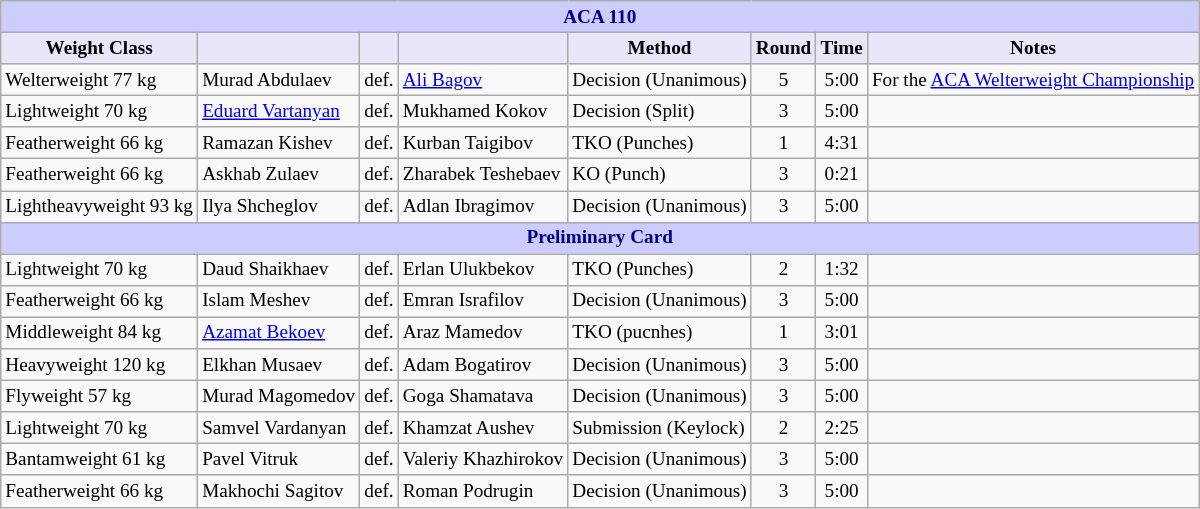<table class="wikitable" style="font-size: 80%;">
<tr>
<th colspan="8" style="background-color: #ccf; color: #000080; text-align: center;"><strong>ACA 110</strong></th>
</tr>
<tr>
<th colspan="1" style="background-color: #E6E8FA; color: #000000; text-align: center;">Weight Class</th>
<th colspan="1" style="background-color: #E6E8FA; color: #000000; text-align: center;"></th>
<th colspan="1" style="background-color: #E6E8FA; color: #000000; text-align: center;"></th>
<th colspan="1" style="background-color: #E6E8FA; color: #000000; text-align: center;"></th>
<th colspan="1" style="background-color: #E6E8FA; color: #000000; text-align: center;">Method</th>
<th colspan="1" style="background-color: #E6E8FA; color: #000000; text-align: center;">Round</th>
<th colspan="1" style="background-color: #E6E8FA; color: #000000; text-align: center;">Time</th>
<th colspan="1" style="background-color: #E6E8FA; color: #000000; text-align: center;">Notes</th>
</tr>
<tr>
<td>Welterweight 77 kg</td>
<td> Murad Abdulaev</td>
<td>def.</td>
<td> <a href='#'>Ali Bagov</a></td>
<td>Decision (Unanimous)</td>
<td align=center>5</td>
<td align=center>5:00</td>
<td>For the <a href='#'>ACA Welterweight Championship</a></td>
</tr>
<tr>
<td>Lightweight 70 kg</td>
<td> <a href='#'>Eduard Vartanyan</a></td>
<td>def.</td>
<td> Mukhamed Kokov</td>
<td>Decision (Split)</td>
<td align=center>3</td>
<td align=center>5:00</td>
<td></td>
</tr>
<tr>
<td>Featherweight 66 kg</td>
<td> Ramazan Kishev</td>
<td>def.</td>
<td> Kurban Taigibov</td>
<td>TKO (Punches)</td>
<td align=center>1</td>
<td align=center>4:31</td>
<td></td>
</tr>
<tr>
<td>Featherweight 66 kg</td>
<td> Askhab Zulaev</td>
<td>def.</td>
<td> Zharabek Teshebaev</td>
<td>KO (Punch)</td>
<td align=center>3</td>
<td align=center>0:21</td>
<td></td>
</tr>
<tr>
<td>Lightheavyweight 93 kg</td>
<td> Ilya Shcheglov</td>
<td>def.</td>
<td> Adlan Ibragimov</td>
<td>Decision (Unanimous)</td>
<td align=center>3</td>
<td align=center>5:00</td>
<td></td>
</tr>
<tr>
<th colspan="8" style="background-color: #ccf; color: #000080; text-align: center;"><strong>Preliminary Card</strong></th>
</tr>
<tr>
<td>Lightweight 70 kg</td>
<td> Daud Shaikhaev</td>
<td>def.</td>
<td> Erlan Ulukbekov</td>
<td>TKO (Punches)</td>
<td align=center>2</td>
<td align=center>1:32</td>
<td></td>
</tr>
<tr>
<td>Featherweight 66 kg</td>
<td> Islam Meshev</td>
<td>def.</td>
<td> Emran Israfilov</td>
<td>Decision (Unanimous)</td>
<td align=center>3</td>
<td align=center>5:00</td>
<td></td>
</tr>
<tr>
<td>Middleweight 84 kg</td>
<td> <a href='#'>Azamat Bekoev</a></td>
<td>def.</td>
<td> Araz Mamedov</td>
<td>TKO (pucnhes)</td>
<td align=center>1</td>
<td align=center>3:01</td>
<td></td>
</tr>
<tr>
<td>Heavyweight 120 kg</td>
<td> Elkhan Musaev</td>
<td>def.</td>
<td> Adam Bogatirov</td>
<td>Decision (Unanimous)</td>
<td align=center>3</td>
<td align=center>5:00</td>
<td></td>
</tr>
<tr>
<td>Flyweight 57 kg</td>
<td> Murad Magomedov</td>
<td>def.</td>
<td> Goga Shamatava</td>
<td>Decision (Unanimous)</td>
<td align=center>3</td>
<td align=center>5:00</td>
<td></td>
</tr>
<tr>
<td>Lightweight 70 kg</td>
<td> Samvel Vardanyan</td>
<td>def.</td>
<td> Khamzat Aushev</td>
<td>Submission (Keylock)</td>
<td align=center>2</td>
<td align=center>2:25</td>
<td></td>
</tr>
<tr>
<td>Bantamweight 61 kg</td>
<td> Pavel Vitruk</td>
<td>def.</td>
<td> Valeriy Khazhirokov</td>
<td>Decision (Unanimous)</td>
<td align=center>3</td>
<td align=center>5:00</td>
<td></td>
</tr>
<tr>
<td>Featherweight 66 kg</td>
<td> Makhochi Sagitov</td>
<td>def.</td>
<td> Roman Podrugin</td>
<td>Decision (Unanimous)</td>
<td align=center>3</td>
<td align=center>5:00</td>
<td></td>
</tr>
</table>
